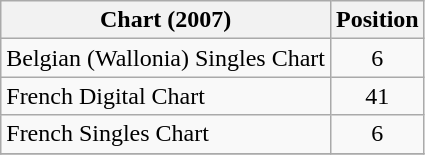<table class="wikitable sortable">
<tr>
<th>Chart (2007)</th>
<th>Position</th>
</tr>
<tr>
<td>Belgian (Wallonia) Singles Chart</td>
<td align="center">6</td>
</tr>
<tr>
<td>French Digital Chart</td>
<td align="center">41</td>
</tr>
<tr>
<td>French Singles Chart</td>
<td align="center">6</td>
</tr>
<tr>
</tr>
</table>
